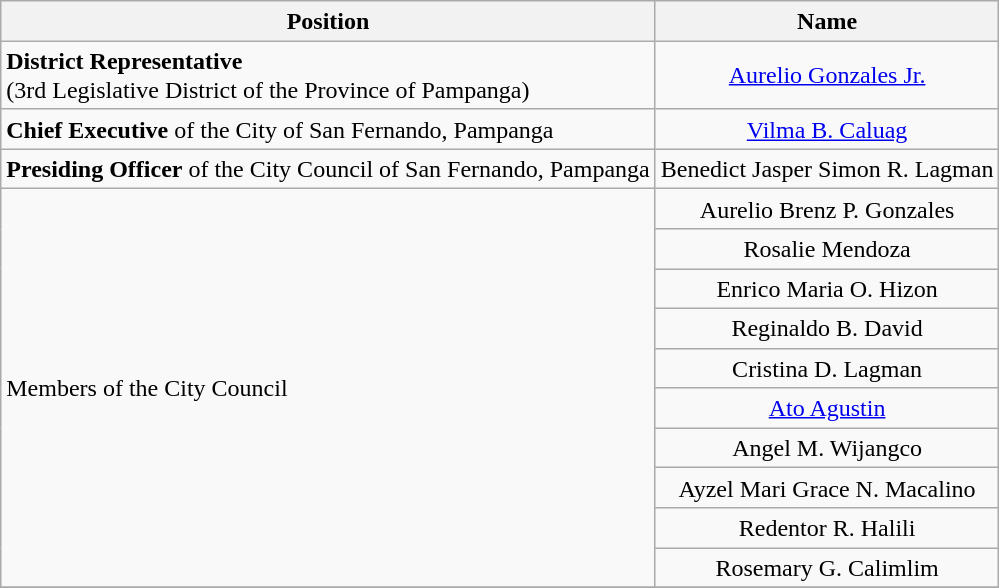<table class="wikitable" style="line-height:1.20em; font-size:100%;">
<tr>
<th>Position</th>
<th>Name</th>
</tr>
<tr>
<td><strong>District Representative</strong><br>(3rd Legislative District of the Province of Pampanga)</td>
<td style="text-align:center;"><a href='#'>Aurelio Gonzales Jr.</a></td>
</tr>
<tr>
<td><strong>Chief Executive</strong> of the City of San Fernando, Pampanga</td>
<td style="text-align:center;"><a href='#'>Vilma B. Caluag</a></td>
</tr>
<tr>
<td><strong>Presiding Officer</strong> of the City Council of San Fernando, Pampanga</td>
<td style="text-align:center;">Benedict Jasper Simon R. Lagman</td>
</tr>
<tr>
<td rowspan="10">Members of the City Council</td>
<td style="text-align:center;">Aurelio Brenz P. Gonzales</td>
</tr>
<tr>
<td style="text-align:center;">Rosalie Mendoza</td>
</tr>
<tr>
<td style="text-align:center;">Enrico Maria O. Hizon</td>
</tr>
<tr>
<td style="text-align:center;">Reginaldo B. David</td>
</tr>
<tr>
<td style="text-align:center;">Cristina D. Lagman</td>
</tr>
<tr>
<td style="text-align:center;"><a href='#'>Ato Agustin</a></td>
</tr>
<tr>
<td style="text-align:center;">Angel M. Wijangco</td>
</tr>
<tr>
<td style="text-align:center;">Ayzel Mari Grace N. Macalino</td>
</tr>
<tr>
<td style="text-align:center;">Redentor R. Halili</td>
</tr>
<tr>
<td style="text-align:center;">Rosemary G. Calimlim</td>
</tr>
<tr>
</tr>
</table>
